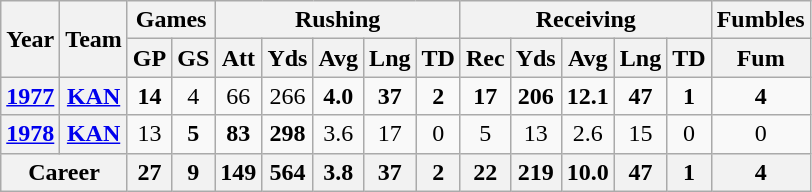<table class="wikitable" style="text-align:center">
<tr>
<th rowspan="2">Year</th>
<th rowspan="2">Team</th>
<th colspan="2">Games</th>
<th colspan="5">Rushing</th>
<th colspan="5">Receiving</th>
<th>Fumbles</th>
</tr>
<tr>
<th>GP</th>
<th>GS</th>
<th>Att</th>
<th>Yds</th>
<th>Avg</th>
<th>Lng</th>
<th>TD</th>
<th>Rec</th>
<th>Yds</th>
<th>Avg</th>
<th>Lng</th>
<th>TD</th>
<th>Fum</th>
</tr>
<tr>
<th><a href='#'>1977</a></th>
<th><a href='#'>KAN</a></th>
<td><strong>14</strong></td>
<td>4</td>
<td>66</td>
<td>266</td>
<td><strong>4.0</strong></td>
<td><strong>37</strong></td>
<td><strong>2</strong></td>
<td><strong>17</strong></td>
<td><strong>206</strong></td>
<td><strong>12.1</strong></td>
<td><strong>47</strong></td>
<td><strong>1</strong></td>
<td><strong>4</strong></td>
</tr>
<tr>
<th><a href='#'>1978</a></th>
<th><a href='#'>KAN</a></th>
<td>13</td>
<td><strong>5</strong></td>
<td><strong>83</strong></td>
<td><strong>298</strong></td>
<td>3.6</td>
<td>17</td>
<td>0</td>
<td>5</td>
<td>13</td>
<td>2.6</td>
<td>15</td>
<td>0</td>
<td>0</td>
</tr>
<tr>
<th colspan="2">Career</th>
<th>27</th>
<th>9</th>
<th>149</th>
<th>564</th>
<th>3.8</th>
<th>37</th>
<th>2</th>
<th>22</th>
<th>219</th>
<th>10.0</th>
<th>47</th>
<th>1</th>
<th>4</th>
</tr>
</table>
